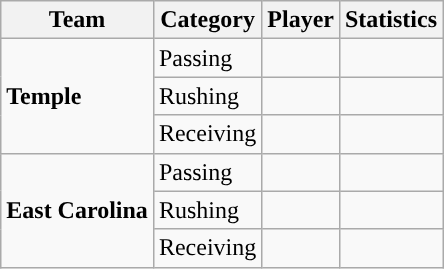<table class="wikitable" style="float: left;">
<tr>
<th>Team</th>
<th>Category</th>
<th>Player</th>
<th>Statistics</th>
</tr>
<tr>
<td rowspan=3><strong>Temple</strong></td>
<td>Passing</td>
<td> </td>
<td> </td>
</tr>
<tr>
<td>Rushing</td>
<td> </td>
<td> </td>
</tr>
<tr>
<td>Receiving</td>
<td> </td>
<td> </td>
</tr>
<tr>
<td rowspan=3><strong>East Carolina</strong></td>
<td>Passing</td>
<td> </td>
<td> </td>
</tr>
<tr>
<td>Rushing</td>
<td> </td>
<td> </td>
</tr>
<tr>
<td>Receiving</td>
<td> </td>
<td> </td>
</tr>
</table>
